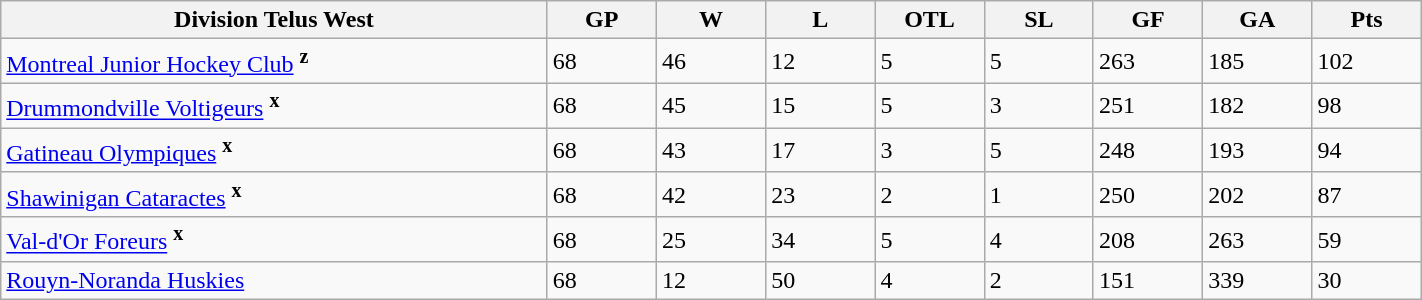<table class="wikitable" style="width: 75%">
<tr>
<th width=25%>Division Telus West</th>
<th width=5%>GP</th>
<th width=5%>W</th>
<th width=5%>L</th>
<th width=5%>OTL</th>
<th width=5%>SL</th>
<th width=5%>GF</th>
<th width=5%>GA</th>
<th width=5%>Pts</th>
</tr>
<tr>
<td><a href='#'>Montreal Junior Hockey Club</a> <sup><strong>z</strong></sup></td>
<td>68</td>
<td>46</td>
<td>12</td>
<td>5</td>
<td>5</td>
<td>263</td>
<td>185</td>
<td>102</td>
</tr>
<tr>
<td><a href='#'>Drummondville Voltigeurs</a> <sup><strong>x</strong></sup></td>
<td>68</td>
<td>45</td>
<td>15</td>
<td>5</td>
<td>3</td>
<td>251</td>
<td>182</td>
<td>98</td>
</tr>
<tr>
<td><a href='#'>Gatineau Olympiques</a> <sup><strong>x</strong></sup></td>
<td>68</td>
<td>43</td>
<td>17</td>
<td>3</td>
<td>5</td>
<td>248</td>
<td>193</td>
<td>94</td>
</tr>
<tr>
<td><a href='#'>Shawinigan Cataractes</a> <sup><strong>x</strong></sup></td>
<td>68</td>
<td>42</td>
<td>23</td>
<td>2</td>
<td>1</td>
<td>250</td>
<td>202</td>
<td>87</td>
</tr>
<tr>
<td><a href='#'>Val-d'Or Foreurs</a> <sup><strong>x</strong></sup></td>
<td>68</td>
<td>25</td>
<td>34</td>
<td>5</td>
<td>4</td>
<td>208</td>
<td>263</td>
<td>59</td>
</tr>
<tr>
<td><a href='#'>Rouyn-Noranda Huskies</a></td>
<td>68</td>
<td>12</td>
<td>50</td>
<td>4</td>
<td>2</td>
<td>151</td>
<td>339</td>
<td>30</td>
</tr>
</table>
